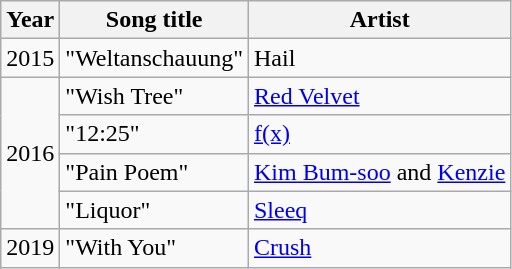<table class="wikitable sortable">
<tr>
<th>Year</th>
<th>Song title</th>
<th>Artist</th>
</tr>
<tr>
<td>2015</td>
<td>"Weltanschauung"</td>
<td>Hail</td>
</tr>
<tr>
<td rowspan=4>2016</td>
<td>"Wish Tree"</td>
<td><a href='#'>Red Velvet</a></td>
</tr>
<tr>
<td>"12:25"</td>
<td><a href='#'>f(x)</a></td>
</tr>
<tr>
<td>"Pain Poem"</td>
<td><a href='#'>Kim Bum-soo</a> and <a href='#'>Kenzie</a></td>
</tr>
<tr>
<td>"Liquor"</td>
<td><a href='#'>Sleeq</a></td>
</tr>
<tr>
<td>2019</td>
<td>"With You"</td>
<td><a href='#'>Crush</a></td>
</tr>
</table>
